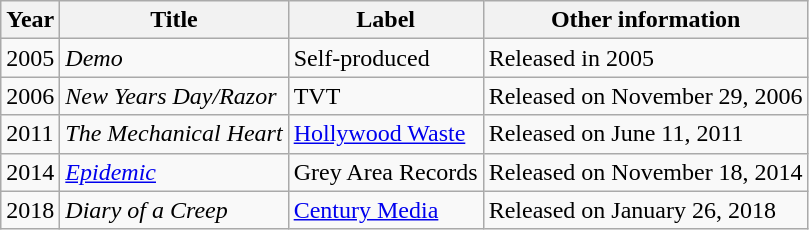<table class="wikitable">
<tr>
<th>Year</th>
<th>Title</th>
<th>Label</th>
<th>Other information</th>
</tr>
<tr>
<td>2005</td>
<td><em>Demo</em></td>
<td>Self-produced</td>
<td>Released in 2005</td>
</tr>
<tr>
<td>2006</td>
<td><em>New Years Day/Razor</em></td>
<td>TVT</td>
<td>Released on November 29, 2006</td>
</tr>
<tr>
<td>2011</td>
<td><em>The Mechanical Heart</em></td>
<td><a href='#'>Hollywood Waste</a></td>
<td>Released on June 11, 2011</td>
</tr>
<tr>
<td>2014</td>
<td><em><a href='#'>Epidemic</a></em></td>
<td>Grey Area Records</td>
<td>Released on November 18, 2014</td>
</tr>
<tr>
<td>2018</td>
<td><em>Diary of a Creep</em></td>
<td><a href='#'>Century Media</a></td>
<td>Released on January 26, 2018</td>
</tr>
</table>
